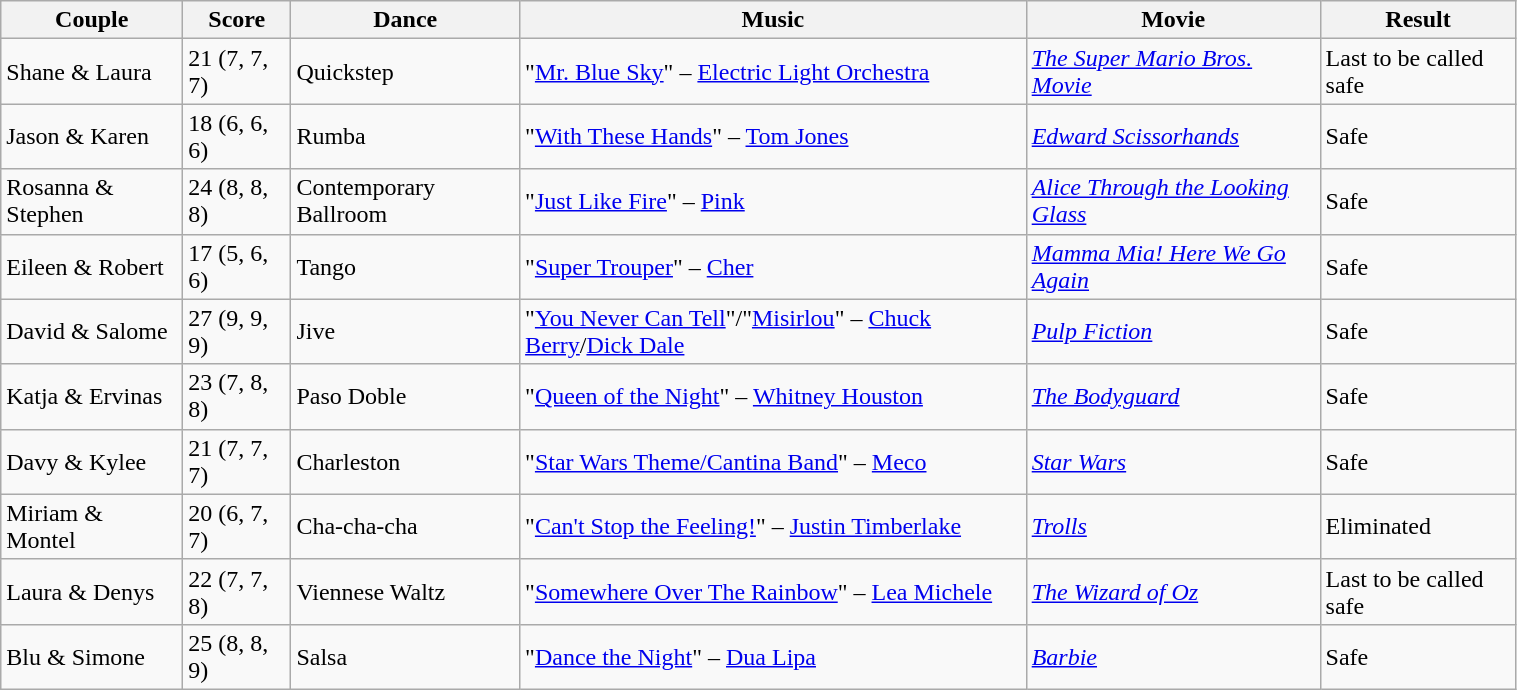<table class="wikitable" style="width:80%;">
<tr>
<th>Couple</th>
<th>Score</th>
<th>Dance</th>
<th>Music</th>
<th>Movie</th>
<th>Result</th>
</tr>
<tr>
<td>Shane & Laura</td>
<td>21 (7, 7, 7)</td>
<td>Quickstep</td>
<td>"<a href='#'>Mr. Blue Sky</a>" – <a href='#'>Electric Light Orchestra</a></td>
<td><em><a href='#'>The Super Mario Bros. Movie</a></em></td>
<td>Last to be called safe</td>
</tr>
<tr>
<td>Jason & Karen</td>
<td>18 (6, 6, 6)</td>
<td>Rumba</td>
<td>"<a href='#'>With These Hands</a>" – <a href='#'>Tom Jones</a></td>
<td><em><a href='#'>Edward Scissorhands</a></em></td>
<td>Safe</td>
</tr>
<tr>
<td>Rosanna & Stephen</td>
<td>24 (8, 8, 8)</td>
<td>Contemporary Ballroom</td>
<td>"<a href='#'>Just Like Fire</a>" – <a href='#'>Pink</a></td>
<td><a href='#'><em>Alice Through the Looking Glass</em></a></td>
<td>Safe</td>
</tr>
<tr>
<td>Eileen & Robert</td>
<td>17 (5, 6, 6)</td>
<td>Tango</td>
<td>"<a href='#'>Super Trouper</a>" – <a href='#'>Cher</a></td>
<td><em><a href='#'>Mamma Mia! Here We Go Again</a></em></td>
<td>Safe</td>
</tr>
<tr>
<td>David & Salome</td>
<td>27 (9, 9, 9)</td>
<td>Jive</td>
<td>"<a href='#'>You Never Can Tell</a>"/"<a href='#'>Misirlou</a>" – <a href='#'>Chuck Berry</a>/<a href='#'>Dick Dale</a></td>
<td><em><a href='#'>Pulp Fiction</a></em></td>
<td>Safe</td>
</tr>
<tr>
<td>Katja & Ervinas</td>
<td>23 (7, 8, 8)</td>
<td>Paso Doble</td>
<td>"<a href='#'>Queen of the Night</a>" – <a href='#'>Whitney Houston</a></td>
<td><a href='#'><em>The Bodyguard</em></a></td>
<td>Safe</td>
</tr>
<tr>
<td>Davy & Kylee</td>
<td>21 (7, 7, 7)</td>
<td>Charleston</td>
<td>"<a href='#'>Star Wars Theme/Cantina Band</a>" – <a href='#'>Meco</a></td>
<td><a href='#'><em>Star Wars</em></a></td>
<td>Safe</td>
</tr>
<tr>
<td>Miriam & Montel</td>
<td>20 (6, 7, 7)</td>
<td>Cha-cha-cha</td>
<td>"<a href='#'>Can't Stop the Feeling!</a>" – <a href='#'>Justin Timberlake</a></td>
<td><a href='#'><em>Trolls</em></a></td>
<td>Eliminated</td>
</tr>
<tr>
<td>Laura & Denys</td>
<td>22 (7, 7, 8)</td>
<td>Viennese Waltz</td>
<td>"<a href='#'>Somewhere Over The Rainbow</a>" – <a href='#'>Lea Michele</a></td>
<td><a href='#'><em>The Wizard of Oz</em></a></td>
<td>Last to be called safe</td>
</tr>
<tr>
<td>Blu & Simone</td>
<td>25 (8, 8, 9)</td>
<td>Salsa</td>
<td>"<a href='#'>Dance the Night</a>" – <a href='#'>Dua Lipa</a></td>
<td><a href='#'><em>Barbie</em></a></td>
<td>Safe</td>
</tr>
</table>
